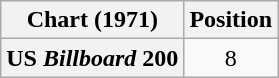<table class="wikitable plainrowheaders" style="text-align:center">
<tr>
<th scope="col">Chart (1971)</th>
<th scope="col">Position</th>
</tr>
<tr>
<th scope="row">US <em>Billboard</em> 200</th>
<td>8</td>
</tr>
</table>
